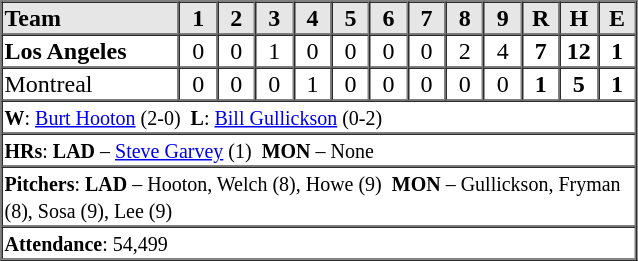<table border=1 cellspacing=0 width=425 style="margin-left:3em;">
<tr style="text-align:center; background-color:#e6e6e6;">
<th style="text-align:left" width=28%>Team</th>
<th width=6%>1</th>
<th width=6%>2</th>
<th width=6%>3</th>
<th width=6%>4</th>
<th width=6%>5</th>
<th width=6%>6</th>
<th width=6%>7</th>
<th width=6%>8</th>
<th width=6%>9</th>
<th width=6%>R</th>
<th width=6%>H</th>
<th width=6%>E</th>
</tr>
<tr style="text-align:center;">
<td style="text-align:left"><strong>Los Angeles</strong></td>
<td>0</td>
<td>0</td>
<td>1</td>
<td>0</td>
<td>0</td>
<td>0</td>
<td>0</td>
<td>2</td>
<td>4</td>
<td><strong>7</strong></td>
<td><strong>12</strong></td>
<td><strong>1</strong></td>
</tr>
<tr style="text-align:center;">
<td style="text-align:left">Montreal</td>
<td>0</td>
<td>0</td>
<td>0</td>
<td>1</td>
<td>0</td>
<td>0</td>
<td>0</td>
<td>0</td>
<td>0</td>
<td><strong>1</strong></td>
<td><strong>5</strong></td>
<td><strong>1</strong></td>
</tr>
<tr style="text-align:left;">
<td colspan=13><small><strong>W</strong>: <a href='#'>Burt Hooton</a> (2-0)  <strong>L</strong>: <a href='#'>Bill Gullickson</a> (0-2)</small></td>
</tr>
<tr style="text-align:left;">
<td colspan=13><small><strong>HRs</strong>: <strong>LAD</strong> – <a href='#'>Steve Garvey</a> (1)  <strong>MON</strong> – None</small></td>
</tr>
<tr style="text-align:left;">
<td colspan=13><small><strong>Pitchers</strong>: <strong>LAD</strong> – Hooton, Welch (8), Howe (9)  <strong>MON</strong> – Gullickson, Fryman (8), Sosa (9), Lee (9)</small></td>
</tr>
<tr style="text-align:left;">
<td colspan=13><small><strong>Attendance</strong>: 54,499</small></td>
</tr>
</table>
